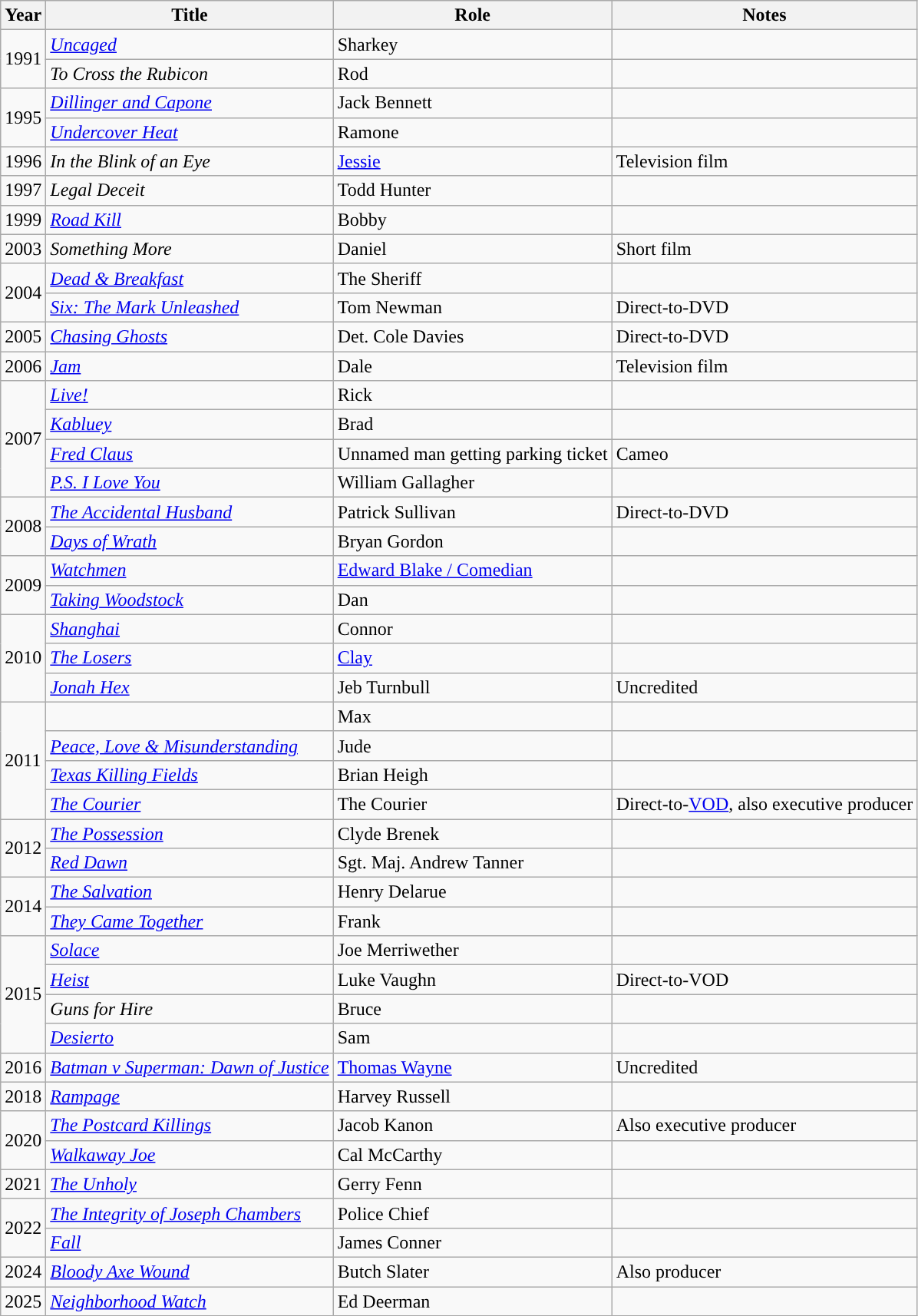<table class="wikitable sortable plainrowheaders">
<tr>
<th scope="col">Year</th>
<th scope="col">Title</th>
<th scope="col">Role</th>
<th scope="col" class="unsortable">Notes</th>
</tr>
<tr>
<td rowspan="2">1991</td>
<td><em><a href='#'>Uncaged</a></em></td>
<td>Sharkey</td>
<td></td>
</tr>
<tr>
<td><em>To Cross the Rubicon</em></td>
<td>Rod</td>
<td></td>
</tr>
<tr>
<td rowspan="2">1995</td>
<td scope=row"><em><a href='#'>Dillinger and Capone</a></em></td>
<td>Jack Bennett</td>
<td></td>
</tr>
<tr>
<td scope=row"><em><a href='#'>Undercover Heat</a></em></td>
<td>Ramone</td>
<td></td>
</tr>
<tr>
<td>1996</td>
<td scope=row"><em>In the Blink of an Eye</em></td>
<td><a href='#'>Jessie</a></td>
<td>Television film</td>
</tr>
<tr>
<td>1997</td>
<td scope=row"><em>Legal Deceit</em></td>
<td>Todd Hunter</td>
<td></td>
</tr>
<tr>
<td>1999</td>
<td scope=row"><em><a href='#'>Road Kill</a></em></td>
<td>Bobby</td>
<td></td>
</tr>
<tr>
<td>2003</td>
<td scope=row"><em>Something More</em></td>
<td>Daniel</td>
<td>Short film</td>
</tr>
<tr>
<td rowspan="2">2004</td>
<td scope=row"><em><a href='#'>Dead & Breakfast</a></em></td>
<td>The Sheriff</td>
<td></td>
</tr>
<tr>
<td scope=row"><em><a href='#'>Six: The Mark Unleashed</a></em></td>
<td>Tom Newman</td>
<td>Direct-to-DVD</td>
</tr>
<tr>
<td>2005</td>
<td scope=row"><em><a href='#'>Chasing Ghosts</a></em></td>
<td>Det. Cole Davies</td>
<td>Direct-to-DVD</td>
</tr>
<tr>
<td>2006</td>
<td scope=row"><em><a href='#'>Jam</a></em></td>
<td>Dale</td>
<td>Television film</td>
</tr>
<tr>
<td rowspan="4">2007</td>
<td scope=row"><em><a href='#'>Live!</a></em></td>
<td>Rick</td>
<td></td>
</tr>
<tr>
<td scope=row"><em><a href='#'>Kabluey</a></em></td>
<td>Brad</td>
<td></td>
</tr>
<tr>
<td scope=row"><em><a href='#'>Fred Claus</a></em></td>
<td>Unnamed man getting parking ticket</td>
<td>Cameo</td>
</tr>
<tr>
<td scope=row"><em><a href='#'>P.S. I Love You</a></em></td>
<td>William Gallagher</td>
<td></td>
</tr>
<tr>
<td rowspan="2">2008</td>
<td scope=row"><em><a href='#'>The Accidental Husband</a></em></td>
<td>Patrick Sullivan</td>
<td>Direct-to-DVD</td>
</tr>
<tr>
<td><em><a href='#'>Days of Wrath</a></em></td>
<td>Bryan Gordon</td>
<td></td>
</tr>
<tr>
<td rowspan="2">2009</td>
<td scope=row"><em><a href='#'>Watchmen</a></em></td>
<td><a href='#'>Edward Blake / Comedian</a></td>
<td></td>
</tr>
<tr>
<td scope=row"><em><a href='#'>Taking Woodstock</a></em></td>
<td>Dan</td>
<td></td>
</tr>
<tr>
<td rowspan="3">2010</td>
<td scope=row"><em><a href='#'>Shanghai</a></em></td>
<td>Connor</td>
<td></td>
</tr>
<tr>
<td scope=row"><em><a href='#'>The Losers</a></em></td>
<td><a href='#'>Clay</a></td>
<td></td>
</tr>
<tr>
<td scope=row"><em><a href='#'> Jonah Hex</a></em></td>
<td>Jeb Turnbull</td>
<td>Uncredited</td>
</tr>
<tr>
<td rowspan="4">2011</td>
<td scope=row"><em></em></td>
<td>Max</td>
<td></td>
</tr>
<tr>
<td scope=row"><em><a href='#'>Peace, Love & Misunderstanding</a></em></td>
<td>Jude</td>
<td></td>
</tr>
<tr>
<td scope=row"><em><a href='#'>Texas Killing Fields</a></em></td>
<td>Brian Heigh</td>
<td></td>
</tr>
<tr>
<td scope=row"><em><a href='#'>The Courier</a></em></td>
<td>The Courier</td>
<td>Direct-to-<a href='#'>VOD</a>, also executive producer</td>
</tr>
<tr>
<td rowspan="2">2012</td>
<td scope=row"><em><a href='#'>The Possession</a></em></td>
<td>Clyde Brenek</td>
<td></td>
</tr>
<tr>
<td scope=row"><em><a href='#'>Red Dawn</a></em></td>
<td>Sgt. Maj. Andrew Tanner</td>
<td></td>
</tr>
<tr>
<td rowspan="2">2014</td>
<td scope=row"><em><a href='#'>The Salvation</a></em></td>
<td>Henry Delarue</td>
<td></td>
</tr>
<tr>
<td><em><a href='#'>They Came Together</a></em></td>
<td>Frank</td>
<td></td>
</tr>
<tr>
<td rowspan="4">2015</td>
<td scope="row"><em><a href='#'>Solace</a></em></td>
<td>Joe Merriwether</td>
<td></td>
</tr>
<tr>
<td><em><a href='#'>Heist</a></em></td>
<td>Luke Vaughn</td>
<td>Direct-to-VOD</td>
</tr>
<tr>
<td><em>Guns for Hire</em></td>
<td>Bruce</td>
<td></td>
</tr>
<tr>
<td><em><a href='#'>Desierto</a></em></td>
<td>Sam</td>
<td></td>
</tr>
<tr>
<td>2016</td>
<td scope=row"><em><a href='#'>Batman v Superman: Dawn of Justice</a></em></td>
<td><a href='#'>Thomas Wayne</a></td>
<td>Uncredited</td>
</tr>
<tr>
<td>2018</td>
<td scope=row"><em><a href='#'>Rampage</a></em></td>
<td>Harvey Russell</td>
<td></td>
</tr>
<tr>
<td rowspan="2">2020</td>
<td scope=row"><em><a href='#'>The Postcard Killings</a></em></td>
<td>Jacob Kanon</td>
<td>Also executive producer</td>
</tr>
<tr>
<td scope=row"><em><a href='#'>Walkaway Joe</a></em></td>
<td>Cal McCarthy</td>
<td></td>
</tr>
<tr>
<td>2021</td>
<td scope=row"><em><a href='#'>The Unholy</a></em></td>
<td>Gerry Fenn</td>
<td></td>
</tr>
<tr>
<td rowspan="2">2022</td>
<td scope=row"><em><a href='#'>The Integrity of Joseph Chambers</a></em></td>
<td>Police Chief</td>
<td></td>
</tr>
<tr>
<td scope="row"><em><a href='#'>Fall</a></em></td>
<td>James Conner</td>
<td></td>
</tr>
<tr>
<td>2024</td>
<td scope=row"><em><a href='#'>Bloody Axe Wound</a></em></td>
<td>Butch Slater</td>
<td>Also producer</td>
</tr>
<tr>
<td>2025</td>
<td><em><a href='#'>Neighborhood Watch</a></em></td>
<td>Ed Deerman</td>
<td></td>
</tr>
</table>
